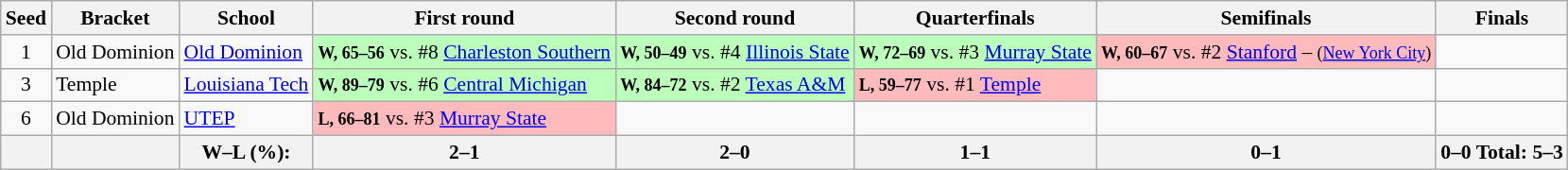<table class="sortable wikitable" style="white-space:nowrap; font-size:90%;">
<tr>
<th>Seed</th>
<th>Bracket</th>
<th>School</th>
<th>First round</th>
<th>Second round</th>
<th>Quarterfinals</th>
<th>Semifinals</th>
<th>Finals</th>
</tr>
<tr>
<td align=center>1</td>
<td>Old Dominion</td>
<td><a href='#'>Old Dominion</a></td>
<td style="background:#bfb;"><small><strong>W, 65–56</strong></small> vs. #8 <a href='#'>Charleston Southern</a></td>
<td style="background:#bfb;"><small><strong>W, 50–49</strong></small> vs. #4 <a href='#'>Illinois State</a></td>
<td style="background:#bfb;"><small><strong>W, 72–69</strong></small> vs. #3 <a href='#'>Murray State</a></td>
<td style="background:#fbb;"><small><strong>W, 60–67</strong></small> vs. #2 <a href='#'>Stanford</a> – <small>(<a href='#'>New York City</a>)</small></td>
<td></td>
</tr>
<tr>
<td align=center>3</td>
<td>Temple</td>
<td><a href='#'>Louisiana Tech</a></td>
<td style="background:#bfb;"><small><strong>W, 89–79</strong></small> vs. #6 <a href='#'>Central Michigan</a></td>
<td style="background:#bfb;"><small><strong>W, 84–72</strong></small> vs. #2 <a href='#'>Texas A&M</a></td>
<td style="background:#fbb;"><small><strong>L, 59–77</strong></small> vs. #1 <a href='#'>Temple</a></td>
<td></td>
<td></td>
</tr>
<tr>
<td align=center>6</td>
<td>Old Dominion</td>
<td><a href='#'>UTEP</a></td>
<td style="background:#fbb;"><small><strong>L, 66–81</strong></small> vs. #3 <a href='#'>Murray State</a></td>
<td></td>
<td></td>
<td></td>
<td></td>
</tr>
<tr>
<th></th>
<th></th>
<th>W–L (%):</th>
<th>2–1 </th>
<th>2–0 </th>
<th>1–1 </th>
<th>0–1 </th>
<th>0–0  Total: 5–3 </th>
</tr>
</table>
